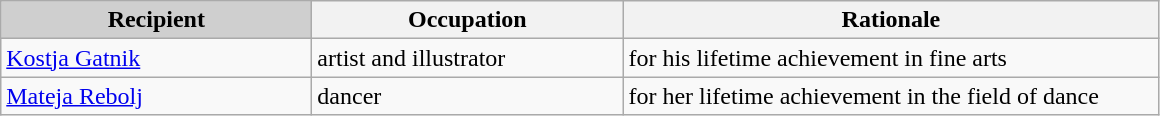<table class="wikitable">
<tr>
<th style="background-color:#cfcfcf;"  align="center">Recipient</th>
<th>Occupation</th>
<th>Rationale</th>
</tr>
<tr>
<td style="width: 200px;"><a href='#'>Kostja Gatnik</a></td>
<td style="width: 200px;">artist and illustrator</td>
<td style="width: 350px;">for his lifetime achievement in fine arts</td>
</tr>
<tr>
<td><a href='#'>Mateja Rebolj</a></td>
<td>dancer</td>
<td>for her lifetime achievement in the field of dance</td>
</tr>
</table>
